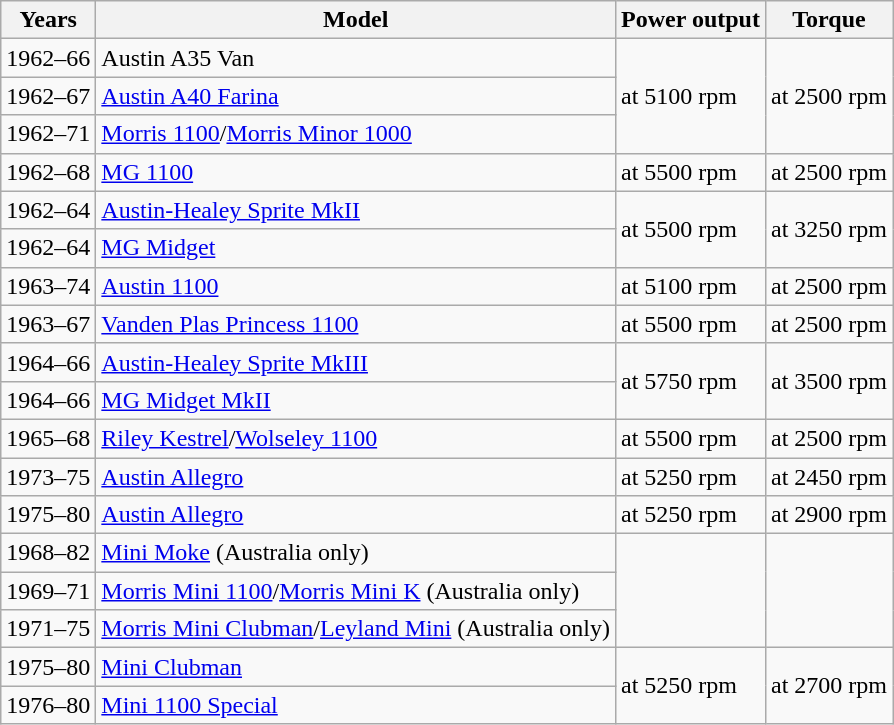<table class="wikitable">
<tr>
<th>Years</th>
<th>Model</th>
<th>Power output</th>
<th>Torque</th>
</tr>
<tr>
<td>1962–66</td>
<td>Austin A35 Van</td>
<td rowspan=3> at 5100 rpm</td>
<td rowspan=3> at 2500 rpm</td>
</tr>
<tr>
<td>1962–67</td>
<td><a href='#'>Austin A40 Farina</a></td>
</tr>
<tr>
<td>1962–71</td>
<td><a href='#'>Morris 1100</a>/<a href='#'>Morris Minor 1000</a></td>
</tr>
<tr>
<td>1962–68</td>
<td><a href='#'>MG 1100</a></td>
<td> at 5500 rpm</td>
<td> at 2500 rpm</td>
</tr>
<tr>
<td>1962–64</td>
<td><a href='#'>Austin-Healey Sprite MkII</a></td>
<td rowspan=2> at 5500 rpm</td>
<td rowspan=2> at 3250 rpm</td>
</tr>
<tr>
<td>1962–64</td>
<td><a href='#'>MG Midget</a></td>
</tr>
<tr>
<td>1963–74</td>
<td><a href='#'>Austin 1100</a></td>
<td> at 5100 rpm</td>
<td> at 2500 rpm</td>
</tr>
<tr>
<td>1963–67</td>
<td><a href='#'>Vanden Plas Princess 1100</a></td>
<td> at 5500 rpm</td>
<td> at 2500 rpm</td>
</tr>
<tr>
<td>1964–66</td>
<td><a href='#'>Austin-Healey Sprite MkIII</a></td>
<td rowspan=2> at 5750 rpm</td>
<td rowspan=2> at 3500 rpm</td>
</tr>
<tr>
<td>1964–66</td>
<td><a href='#'>MG Midget MkII</a></td>
</tr>
<tr>
<td>1965–68</td>
<td><a href='#'>Riley Kestrel</a>/<a href='#'>Wolseley 1100</a></td>
<td> at 5500 rpm</td>
<td> at 2500 rpm</td>
</tr>
<tr>
<td>1973–75</td>
<td><a href='#'>Austin Allegro</a></td>
<td> at 5250 rpm</td>
<td> at 2450 rpm</td>
</tr>
<tr>
<td>1975–80</td>
<td><a href='#'>Austin Allegro</a></td>
<td> at 5250 rpm</td>
<td> at 2900 rpm</td>
</tr>
<tr>
<td>1968–82</td>
<td><a href='#'>Mini Moke</a> (Australia only)</td>
<td rowspan=3></td>
<td rowspan=3></td>
</tr>
<tr>
<td>1969–71</td>
<td><a href='#'>Morris Mini 1100</a>/<a href='#'>Morris Mini K</a> (Australia only)</td>
</tr>
<tr>
<td>1971–75</td>
<td><a href='#'>Morris Mini Clubman</a>/<a href='#'>Leyland Mini</a> (Australia only)</td>
</tr>
<tr>
<td>1975–80</td>
<td><a href='#'>Mini Clubman</a></td>
<td rowspan=2> at 5250 rpm</td>
<td rowspan=2> at 2700 rpm</td>
</tr>
<tr>
<td>1976–80</td>
<td><a href='#'>Mini 1100 Special</a></td>
</tr>
</table>
